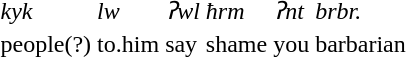<table>
<tr>
<td><em>kyk</em></td>
<td><em>lw</em></td>
<td><em>ʔwl</em></td>
<td><em>ħrm</em></td>
<td><em>ʔnt</em></td>
<td><em>brbr.</em></td>
</tr>
<tr>
<td>people(?)</td>
<td>to.him</td>
<td>say</td>
<td>shame</td>
<td>you</td>
<td>barbarian</td>
</tr>
</table>
